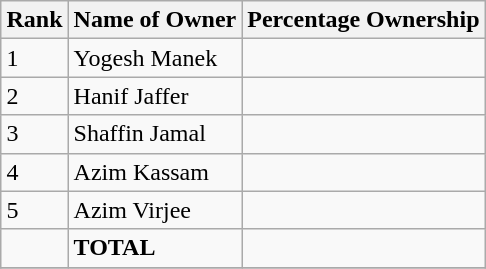<table class="wikitable sortable" style="margin-left:auto;margin-right:auto">
<tr>
<th style="width:2em;">Rank</th>
<th>Name of Owner</th>
<th>Percentage Ownership</th>
</tr>
<tr>
<td>1</td>
<td>Yogesh Manek</td>
<td></td>
</tr>
<tr>
<td>2</td>
<td>Hanif Jaffer</td>
<td></td>
</tr>
<tr>
<td>3</td>
<td>Shaffin Jamal</td>
<td></td>
</tr>
<tr>
<td>4</td>
<td>Azim Kassam</td>
<td></td>
</tr>
<tr>
<td>5</td>
<td>Azim Virjee</td>
<td></td>
</tr>
<tr>
<td></td>
<td><strong>TOTAL</strong></td>
<td></td>
</tr>
<tr>
</tr>
</table>
